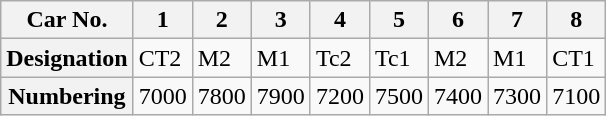<table class="wikitable">
<tr>
<th>Car No.</th>
<th>1</th>
<th>2</th>
<th>3</th>
<th>4</th>
<th>5</th>
<th>6</th>
<th>7</th>
<th>8</th>
</tr>
<tr>
<th>Designation</th>
<td>CT2</td>
<td>M2</td>
<td>M1</td>
<td>Tc2</td>
<td>Tc1</td>
<td>M2</td>
<td>M1</td>
<td>CT1</td>
</tr>
<tr>
<th>Numbering</th>
<td>7000</td>
<td>7800</td>
<td>7900</td>
<td>7200</td>
<td>7500</td>
<td>7400</td>
<td>7300</td>
<td>7100</td>
</tr>
</table>
